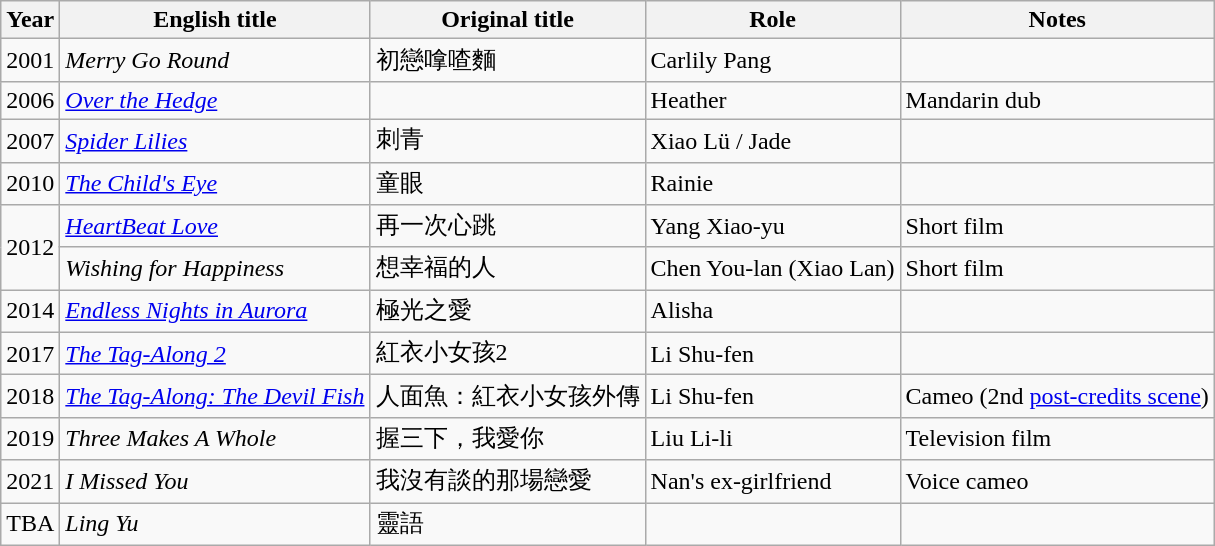<table class="wikitable sortable">
<tr>
<th>Year</th>
<th>English title</th>
<th>Original title</th>
<th>Role</th>
<th !  class="unsortable">Notes</th>
</tr>
<tr>
<td>2001</td>
<td><em>Merry Go Round</em></td>
<td>初戀嗱喳麵</td>
<td>Carlily Pang</td>
<td></td>
</tr>
<tr>
<td>2006</td>
<td><em><a href='#'>Over the Hedge</a></em></td>
<td></td>
<td>Heather</td>
<td>Mandarin dub</td>
</tr>
<tr>
<td>2007</td>
<td><em><a href='#'>Spider Lilies</a></em></td>
<td>刺青</td>
<td>Xiao Lü / Jade</td>
<td></td>
</tr>
<tr>
<td>2010</td>
<td><em><a href='#'>The Child's Eye</a></em></td>
<td>童眼</td>
<td>Rainie</td>
<td></td>
</tr>
<tr>
<td rowspan=2>2012</td>
<td><em><a href='#'>HeartBeat Love</a></em></td>
<td>再一次心跳</td>
<td>Yang Xiao-yu</td>
<td>Short film</td>
</tr>
<tr>
<td><em>Wishing for Happiness</em></td>
<td>想幸福的人</td>
<td>Chen You-lan (Xiao Lan)</td>
<td>Short film</td>
</tr>
<tr>
<td>2014</td>
<td><em><a href='#'>Endless Nights in Aurora</a></em></td>
<td>極光之愛</td>
<td>Alisha</td>
<td></td>
</tr>
<tr>
<td>2017</td>
<td><em><a href='#'>The Tag-Along 2</a></em></td>
<td>紅衣小女孩2</td>
<td>Li Shu-fen</td>
<td></td>
</tr>
<tr>
<td>2018</td>
<td><em><a href='#'>The Tag-Along: The Devil Fish</a></em></td>
<td>人面魚：紅衣小女孩外傳</td>
<td>Li Shu-fen</td>
<td>Cameo (2nd <a href='#'>post-credits scene</a>)</td>
</tr>
<tr>
<td>2019</td>
<td><em>Three Makes A Whole</em></td>
<td>握三下，我愛你</td>
<td>Liu Li-li</td>
<td>Television film</td>
</tr>
<tr>
<td>2021</td>
<td><em>I Missed You</em></td>
<td>我沒有談的那場戀愛</td>
<td>Nan's ex-girlfriend</td>
<td>Voice cameo</td>
</tr>
<tr>
<td>TBA</td>
<td><em>Ling Yu</em></td>
<td>靈語</td>
<td></td>
<td></td>
</tr>
</table>
